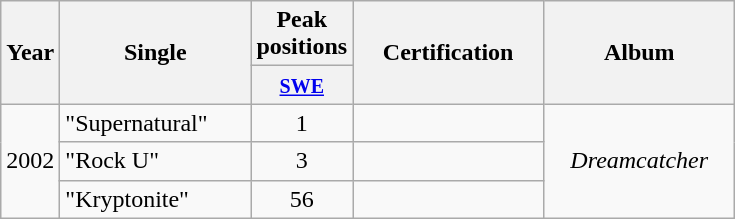<table class="wikitable">
<tr>
<th align="center" rowspan="2" width="10">Year</th>
<th align="center" rowspan="2" width="120">Single</th>
<th align="center" colspan="1" width="20">Peak positions</th>
<th align="center" rowspan="2" width="120">Certification</th>
<th align="center" rowspan="2" width="120">Album</th>
</tr>
<tr>
<th width="20"><small><a href='#'>SWE</a><br></small></th>
</tr>
<tr>
<td rowspan=3>2002</td>
<td>"Supernatural"</td>
<td style="text-align:center;">1</td>
<td style="text-align:center;"></td>
<td style="text-align:center;" rowspan=3><em>Dreamcatcher</em></td>
</tr>
<tr>
<td>"Rock U"</td>
<td style="text-align:center;">3</td>
<td style="text-align:center;"></td>
</tr>
<tr>
<td>"Kryptonite"</td>
<td style="text-align:center;">56</td>
<td style="text-align:center;"></td>
</tr>
</table>
